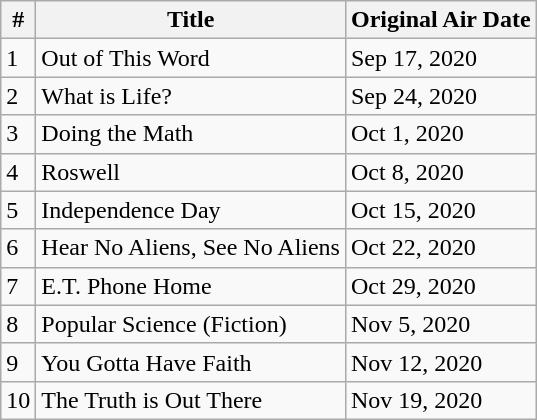<table class="wikitable">
<tr>
<th>#</th>
<th>Title</th>
<th>Original Air Date</th>
</tr>
<tr>
<td>1</td>
<td>Out of This Word</td>
<td>Sep 17, 2020</td>
</tr>
<tr>
<td>2</td>
<td>What is Life?</td>
<td>Sep 24, 2020</td>
</tr>
<tr>
<td>3</td>
<td>Doing the Math</td>
<td>Oct 1, 2020</td>
</tr>
<tr>
<td>4</td>
<td>Roswell</td>
<td>Oct 8, 2020</td>
</tr>
<tr>
<td>5</td>
<td>Independence Day</td>
<td>Oct 15, 2020</td>
</tr>
<tr>
<td>6</td>
<td>Hear No Aliens, See No Aliens</td>
<td>Oct 22, 2020</td>
</tr>
<tr>
<td>7</td>
<td>E.T. Phone Home</td>
<td>Oct 29, 2020</td>
</tr>
<tr>
<td>8</td>
<td>Popular Science (Fiction)</td>
<td>Nov 5, 2020</td>
</tr>
<tr>
<td>9</td>
<td>You Gotta Have Faith</td>
<td>Nov 12, 2020</td>
</tr>
<tr>
<td>10</td>
<td>The Truth is Out There</td>
<td>Nov 19, 2020</td>
</tr>
</table>
